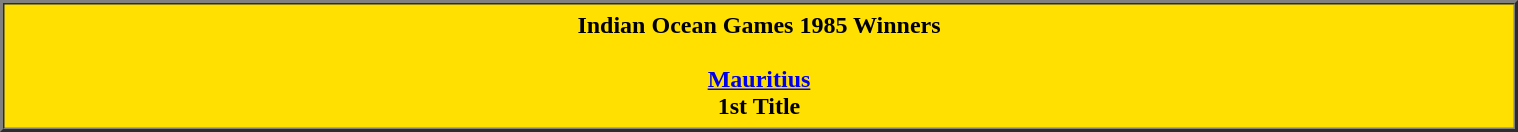<table border=2 cellspacing=0 cellpadding=5 align=center width=80%>
<tr>
<td bgcolor=#ffe000 align=center><strong>Indian Ocean Games 1985 Winners</strong><br><br> <strong><a href='#'>Mauritius</a></strong><br><strong>1st Title</strong></td>
</tr>
</table>
